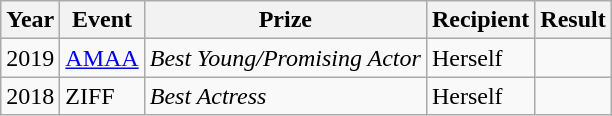<table class="wikitable">
<tr>
<th>Year</th>
<th>Event</th>
<th>Prize</th>
<th>Recipient</th>
<th>Result</th>
</tr>
<tr>
<td>2019</td>
<td><a href='#'>AMAA</a></td>
<td><em>Best Young/Promising Actor</em></td>
<td>Herself</td>
<td></td>
</tr>
<tr>
<td>2018</td>
<td>ZIFF</td>
<td><em>Best Actress</em></td>
<td>Herself</td>
<td></td>
</tr>
</table>
